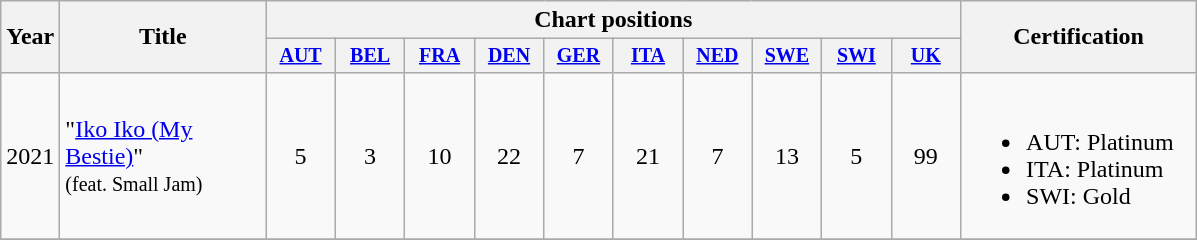<table class="wikitable">
<tr>
<th style="width:10px;" rowspan="2">Year</th>
<th style="width:130px;" rowspan="2">Title</th>
<th colspan="10">Chart positions</th>
<th style="width:150px;" rowspan="2">Certification</th>
</tr>
<tr>
<th style="width:40px; font-size:smaller;"><a href='#'>AUT</a><br></th>
<th style="width:40px; font-size:smaller;"><a href='#'>BEL</a><br></th>
<th style="width:40px; font-size:smaller;"><a href='#'>FRA</a><br></th>
<th style="width:40px; font-size:smaller;"><a href='#'>DEN</a><br></th>
<th style="width:40px; font-size:smaller;"><a href='#'>GER</a><br></th>
<th style="width:40px; font-size:smaller;"><a href='#'>ITA</a><br></th>
<th style="width:40px; font-size:smaller;"><a href='#'>NED</a><br></th>
<th style="width:40px; font-size:smaller;"><a href='#'>SWE</a></th>
<th style="width:40px; font-size:smaller;"><a href='#'>SWI</a></th>
<th style="width:40px; font-size:smaller;"><a href='#'>UK</a></th>
</tr>
<tr>
<td style="text-align:center;">2021</td>
<td>"<a href='#'>Iko Iko (My Bestie)</a>"<br><small>(feat. Small Jam)</small></td>
<td style="text-align:center;">5</td>
<td style="text-align:center;">3</td>
<td style="text-align:center;">10</td>
<td style="text-align:center;">22</td>
<td style="text-align:center;">7</td>
<td style="text-align:center;">21</td>
<td style="text-align:center;">7</td>
<td style="text-align:center;">13</td>
<td style="text-align:center;">5</td>
<td style="text-align:center;">99</td>
<td><br><ul><li>AUT: Platinum</li><li>ITA: Platinum</li><li>SWI: Gold</li></ul></td>
</tr>
<tr>
</tr>
</table>
